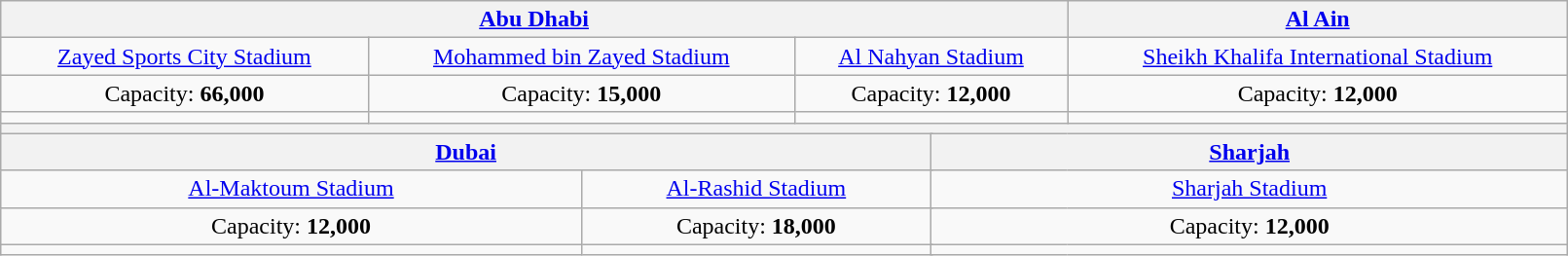<table class="wikitable" style="text-align:center; width: 85%">
<tr>
<th colspan="9"><a href='#'>Abu Dhabi</a></th>
<th colspan="3"><a href='#'>Al Ain</a></th>
</tr>
<tr>
<td colspan="3"><a href='#'>Zayed Sports City Stadium</a></td>
<td colspan="3"><a href='#'>Mohammed bin Zayed Stadium</a></td>
<td colspan="3"><a href='#'>Al Nahyan Stadium</a></td>
<td colspan="3"><a href='#'>Sheikh Khalifa International Stadium</a></td>
</tr>
<tr>
<td colspan="3">Capacity: <strong>66,000</strong></td>
<td colspan="3">Capacity: <strong>15,000</strong></td>
<td colspan="3">Capacity: <strong>12,000</strong></td>
<td colspan="3">Capacity: <strong>12,000</strong></td>
</tr>
<tr>
<td colspan="3"></td>
<td colspan="3"></td>
<td colspan="3"></td>
<td colspan="3"></td>
</tr>
<tr>
<th colspan="12"></th>
</tr>
<tr>
<th colspan="8"><a href='#'>Dubai</a></th>
<th colspan="4"><a href='#'>Sharjah</a></th>
</tr>
<tr>
<td colspan="4"><a href='#'>Al-Maktoum Stadium</a></td>
<td colspan="4"><a href='#'>Al-Rashid Stadium</a></td>
<td colspan="4"><a href='#'>Sharjah Stadium</a></td>
</tr>
<tr>
<td colspan="4">Capacity: <strong>12,000</strong></td>
<td colspan="4">Capacity: <strong>18,000</strong></td>
<td colspan="4">Capacity: <strong>12,000</strong></td>
</tr>
<tr>
<td colspan="4"></td>
<td colspan="4"></td>
<td colspan="4"></td>
</tr>
</table>
